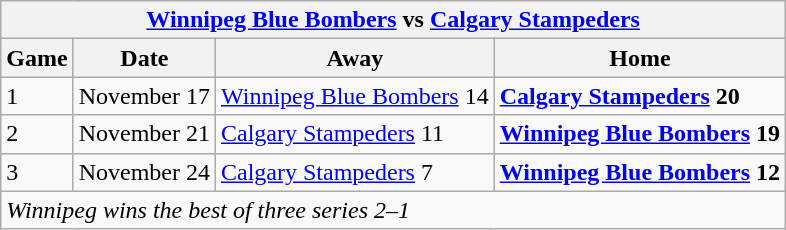<table class="wikitable">
<tr>
<th colspan="4"><a href='#'>Winnipeg Blue Bombers</a> vs <a href='#'>Calgary Stampeders</a></th>
</tr>
<tr>
<th>Game</th>
<th>Date</th>
<th>Away</th>
<th>Home</th>
</tr>
<tr>
<td>1</td>
<td>November 17</td>
<td><a href='#'>Winnipeg Blue Bombers</a> 14</td>
<td><strong><a href='#'>Calgary Stampeders</a> 20</strong></td>
</tr>
<tr>
<td>2</td>
<td>November 21</td>
<td><a href='#'>Calgary Stampeders</a> 11</td>
<td><strong><a href='#'>Winnipeg Blue Bombers</a> 19</strong></td>
</tr>
<tr>
<td>3</td>
<td>November 24</td>
<td><a href='#'>Calgary Stampeders</a> 7</td>
<td><strong><a href='#'>Winnipeg Blue Bombers</a> 12</strong></td>
</tr>
<tr>
<td colspan="4"><em>Winnipeg wins the best of three series 2–1</em></td>
</tr>
</table>
